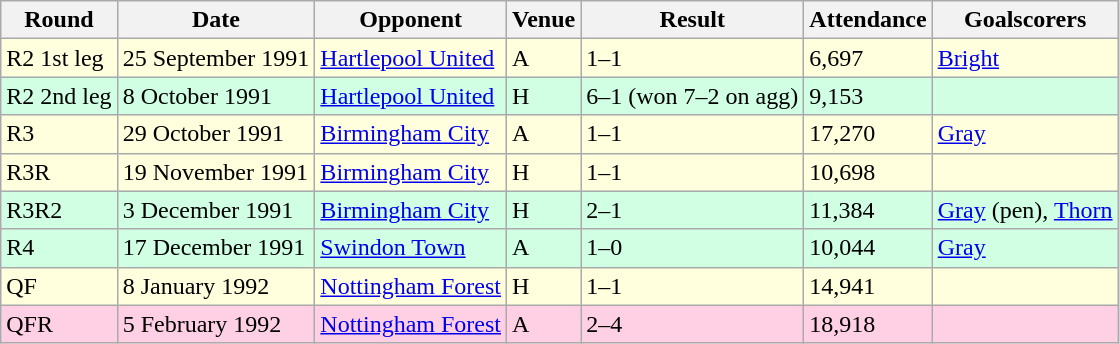<table class="wikitable">
<tr>
<th>Round</th>
<th>Date</th>
<th>Opponent</th>
<th>Venue</th>
<th>Result</th>
<th>Attendance</th>
<th>Goalscorers</th>
</tr>
<tr style="background-color: #ffffdd;">
<td>R2 1st leg</td>
<td>25 September 1991</td>
<td><a href='#'>Hartlepool United</a></td>
<td>A</td>
<td>1–1</td>
<td>6,697</td>
<td><a href='#'>Bright</a></td>
</tr>
<tr style="background-color: #d0ffe3;">
<td>R2 2nd leg</td>
<td>8 October 1991</td>
<td><a href='#'>Hartlepool United</a></td>
<td>H</td>
<td>6–1 (won 7–2 on agg)</td>
<td>9,153</td>
<td></td>
</tr>
<tr style="background-color: #ffffdd;">
<td>R3</td>
<td>29 October 1991</td>
<td><a href='#'>Birmingham City</a></td>
<td>A</td>
<td>1–1</td>
<td>17,270</td>
<td><a href='#'>Gray</a></td>
</tr>
<tr style="background-color: #ffffdd;">
<td>R3R</td>
<td>19 November 1991</td>
<td><a href='#'>Birmingham City</a></td>
<td>H</td>
<td>1–1</td>
<td>10,698</td>
<td></td>
</tr>
<tr style="background-color: #d0ffe3;">
<td>R3R2</td>
<td>3 December 1991</td>
<td><a href='#'>Birmingham City</a></td>
<td>H</td>
<td>2–1</td>
<td>11,384</td>
<td><a href='#'>Gray</a> (pen), <a href='#'>Thorn</a></td>
</tr>
<tr style="background-color: #d0ffe3;">
<td>R4</td>
<td>17 December 1991</td>
<td><a href='#'>Swindon Town</a></td>
<td>A</td>
<td>1–0</td>
<td>10,044</td>
<td><a href='#'>Gray</a></td>
</tr>
<tr style="background-color: #ffffdd;">
<td>QF</td>
<td>8 January 1992</td>
<td><a href='#'>Nottingham Forest</a></td>
<td>H</td>
<td>1–1</td>
<td>14,941</td>
<td></td>
</tr>
<tr style="background-color: #ffd0e3;">
<td>QFR</td>
<td>5 February 1992</td>
<td><a href='#'>Nottingham Forest</a></td>
<td>A</td>
<td>2–4</td>
<td>18,918</td>
<td></td>
</tr>
</table>
